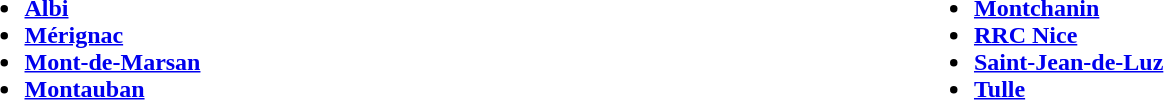<table width="100%" border=0>
<tr valign=top>
<td width="50%"><br><ul><li><strong><a href='#'>Albi</a></strong></li><li><strong><a href='#'>Mérignac</a></strong></li><li><strong><a href='#'>Mont-de-Marsan</a></strong></li><li><strong><a href='#'>Montauban</a></strong></li></ul></td>
<td width="3"></td>
<td width="50%"><br><ul><li><strong><a href='#'>Montchanin</a></strong></li><li><strong><a href='#'>RRC Nice</a></strong></li><li><strong><a href='#'>Saint-Jean-de-Luz</a></strong></li><li><strong><a href='#'>Tulle</a></strong></li></ul></td>
</tr>
</table>
